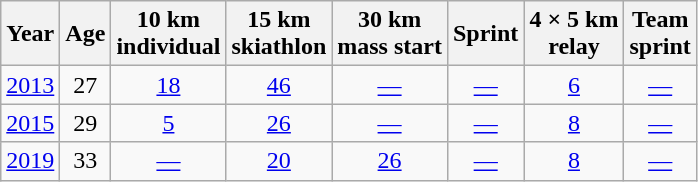<table class="wikitable" style="text-align: center;">
<tr>
<th scope="col">Year</th>
<th scope="col">Age</th>
<th scope="col">10 km<br>individual</th>
<th scope="col">15 km<br>skiathlon</th>
<th scope="col">30 km<br>mass start</th>
<th scope="col">Sprint</th>
<th scope="col">4 × 5 km<br>relay</th>
<th scope="col">Team<br>sprint</th>
</tr>
<tr>
<td><a href='#'>2013</a></td>
<td>27</td>
<td><a href='#'>18</a></td>
<td><a href='#'>46</a></td>
<td><a href='#'>—</a></td>
<td><a href='#'>—</a></td>
<td><a href='#'>6</a></td>
<td><a href='#'>—</a></td>
</tr>
<tr>
<td><a href='#'>2015</a></td>
<td>29</td>
<td><a href='#'>5</a></td>
<td><a href='#'>26</a></td>
<td><a href='#'>—</a></td>
<td><a href='#'>—</a></td>
<td><a href='#'>8</a></td>
<td><a href='#'>—</a></td>
</tr>
<tr>
<td><a href='#'>2019</a></td>
<td>33</td>
<td><a href='#'>—</a></td>
<td><a href='#'>20</a></td>
<td><a href='#'>26</a></td>
<td><a href='#'>—</a></td>
<td><a href='#'>8</a></td>
<td><a href='#'>—</a></td>
</tr>
</table>
